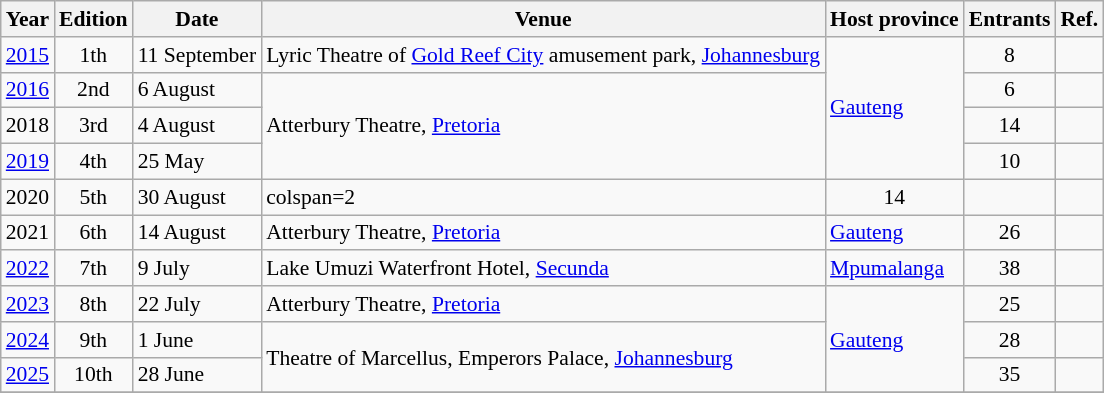<table class="wikitable" style="font-size:90%;">
<tr>
<th>Year</th>
<th>Edition</th>
<th>Date</th>
<th>Venue</th>
<th>Host province</th>
<th>Entrants</th>
<th>Ref.</th>
</tr>
<tr>
<td><a href='#'>2015</a></td>
<td align=center>1th</td>
<td>11 September</td>
<td>Lyric Theatre of <a href='#'>Gold Reef City</a> amusement park, <a href='#'>Johannesburg</a></td>
<td rowspan=4><a href='#'>Gauteng</a></td>
<td align=center>8</td>
<td align=center></td>
</tr>
<tr>
<td><a href='#'>2016</a></td>
<td align=center>2nd</td>
<td>6 August</td>
<td rowspan=3>Atterbury Theatre, <a href='#'>Pretoria</a></td>
<td align=center>6</td>
<td align=center></td>
</tr>
<tr>
<td>2018</td>
<td align=center>3rd</td>
<td>4 August</td>
<td align=center>14</td>
<td align=center></td>
</tr>
<tr>
<td><a href='#'>2019</a></td>
<td align=center>4th</td>
<td>25 May</td>
<td align=center>10</td>
<td align=center></td>
</tr>
<tr>
<td>2020</td>
<td align=center>5th</td>
<td>30 August</td>
<td>colspan=2 </td>
<td align=center>14</td>
<td align=center></td>
</tr>
<tr>
<td>2021</td>
<td align=center>6th</td>
<td>14 August</td>
<td>Atterbury Theatre, <a href='#'>Pretoria</a></td>
<td><a href='#'>Gauteng</a></td>
<td align=center>26</td>
<td align=center></td>
</tr>
<tr>
<td><a href='#'>2022</a></td>
<td align=center>7th</td>
<td>9 July</td>
<td>Lake Umuzi Waterfront Hotel, <a href='#'>Secunda</a></td>
<td><a href='#'>Mpumalanga</a></td>
<td align=center>38</td>
<td align=center></td>
</tr>
<tr>
<td><a href='#'>2023</a></td>
<td align=center>8th</td>
<td>22 July</td>
<td>Atterbury Theatre, <a href='#'>Pretoria</a></td>
<td rowspan=3><a href='#'>Gauteng</a></td>
<td align=center>25</td>
<td align=center></td>
</tr>
<tr>
<td><a href='#'>2024</a></td>
<td align=center>9th</td>
<td>1 June</td>
<td rowspan=2>Theatre of Marcellus, Emperors Palace, <a href='#'>Johannesburg</a></td>
<td align=center>28</td>
<td align=center></td>
</tr>
<tr>
<td><a href='#'>2025</a></td>
<td align=center>10th</td>
<td>28 June</td>
<td align=center>35</td>
<td align=center></td>
</tr>
<tr>
</tr>
</table>
